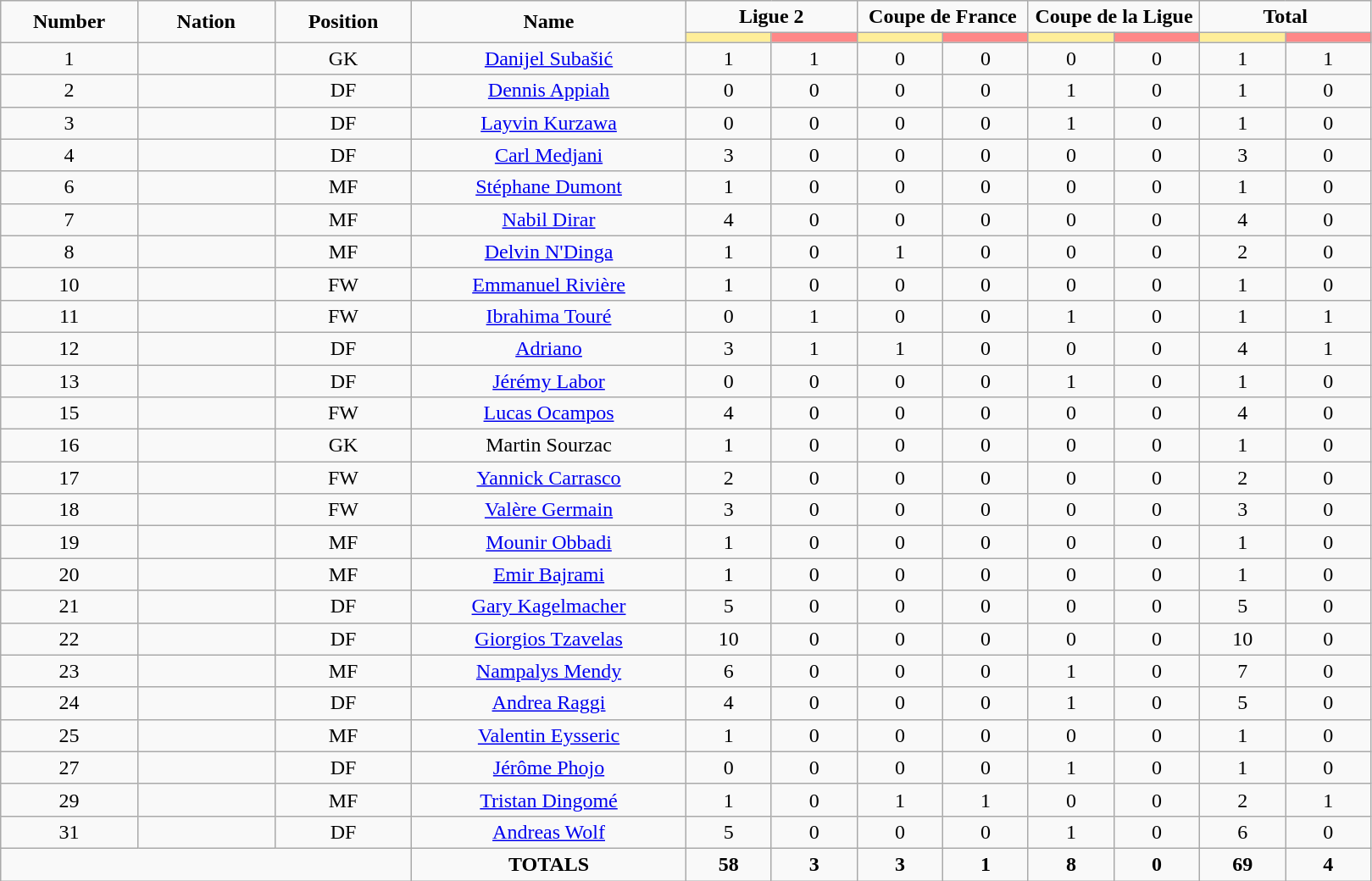<table class="wikitable" style="font-size: 100%; text-align: center;">
<tr>
<td rowspan="2" width="10%" align="center"><strong>Number</strong></td>
<td rowspan="2" width="10%" align="center"><strong>Nation</strong></td>
<td rowspan="2" width="10%" align="center"><strong>Position</strong></td>
<td rowspan="2" width="20%" align="center"><strong>Name</strong></td>
<td colspan="2" align="center"><strong>Ligue 2</strong></td>
<td colspan="2" align="center"><strong>Coupe de France</strong></td>
<td colspan="2" align="center"><strong>Coupe de la Ligue</strong></td>
<td colspan="2" align="center"><strong>Total</strong></td>
</tr>
<tr>
<th width=60 style="background: #FFEE99"></th>
<th width=60 style="background: #FF8888"></th>
<th width=60 style="background: #FFEE99"></th>
<th width=60 style="background: #FF8888"></th>
<th width=60 style="background: #FFEE99"></th>
<th width=60 style="background: #FF8888"></th>
<th width=60 style="background: #FFEE99"></th>
<th width=60 style="background: #FF8888"></th>
</tr>
<tr>
<td>1</td>
<td></td>
<td>GK</td>
<td><a href='#'>Danijel Subašić</a></td>
<td>1</td>
<td>1</td>
<td>0</td>
<td>0</td>
<td>0</td>
<td>0</td>
<td>1</td>
<td>1</td>
</tr>
<tr>
<td>2</td>
<td></td>
<td>DF</td>
<td><a href='#'>Dennis Appiah</a></td>
<td>0</td>
<td>0</td>
<td>0</td>
<td>0</td>
<td>1</td>
<td>0</td>
<td>1</td>
<td>0</td>
</tr>
<tr>
<td>3</td>
<td></td>
<td>DF</td>
<td><a href='#'>Layvin Kurzawa</a></td>
<td>0</td>
<td>0</td>
<td>0</td>
<td>0</td>
<td>1</td>
<td>0</td>
<td>1</td>
<td>0</td>
</tr>
<tr>
<td>4</td>
<td></td>
<td>DF</td>
<td><a href='#'>Carl Medjani</a></td>
<td>3</td>
<td>0</td>
<td>0</td>
<td>0</td>
<td>0</td>
<td>0</td>
<td>3</td>
<td>0</td>
</tr>
<tr>
<td>6</td>
<td></td>
<td>MF</td>
<td><a href='#'>Stéphane Dumont</a></td>
<td>1</td>
<td>0</td>
<td>0</td>
<td>0</td>
<td>0</td>
<td>0</td>
<td>1</td>
<td>0</td>
</tr>
<tr>
<td>7</td>
<td></td>
<td>MF</td>
<td><a href='#'>Nabil Dirar</a></td>
<td>4</td>
<td>0</td>
<td>0</td>
<td>0</td>
<td>0</td>
<td>0</td>
<td>4</td>
<td>0</td>
</tr>
<tr>
<td>8</td>
<td></td>
<td>MF</td>
<td><a href='#'>Delvin N'Dinga</a></td>
<td>1</td>
<td>0</td>
<td>1</td>
<td>0</td>
<td>0</td>
<td>0</td>
<td>2</td>
<td>0</td>
</tr>
<tr>
<td>10</td>
<td></td>
<td>FW</td>
<td><a href='#'>Emmanuel Rivière</a></td>
<td>1</td>
<td>0</td>
<td>0</td>
<td>0</td>
<td>0</td>
<td>0</td>
<td>1</td>
<td>0</td>
</tr>
<tr>
<td>11</td>
<td></td>
<td>FW</td>
<td><a href='#'>Ibrahima Touré</a></td>
<td>0</td>
<td>1</td>
<td>0</td>
<td>0</td>
<td>1</td>
<td>0</td>
<td>1</td>
<td>1</td>
</tr>
<tr>
<td>12</td>
<td></td>
<td>DF</td>
<td><a href='#'>Adriano</a></td>
<td>3</td>
<td>1</td>
<td>1</td>
<td>0</td>
<td>0</td>
<td>0</td>
<td>4</td>
<td>1</td>
</tr>
<tr>
<td>13</td>
<td></td>
<td>DF</td>
<td><a href='#'>Jérémy Labor</a></td>
<td>0</td>
<td>0</td>
<td>0</td>
<td>0</td>
<td>1</td>
<td>0</td>
<td>1</td>
<td>0</td>
</tr>
<tr>
<td>15</td>
<td></td>
<td>FW</td>
<td><a href='#'>Lucas Ocampos</a></td>
<td>4</td>
<td>0</td>
<td>0</td>
<td>0</td>
<td>0</td>
<td>0</td>
<td>4</td>
<td>0</td>
</tr>
<tr>
<td>16</td>
<td></td>
<td>GK</td>
<td>Martin Sourzac</td>
<td>1</td>
<td>0</td>
<td>0</td>
<td>0</td>
<td>0</td>
<td>0</td>
<td>1</td>
<td>0</td>
</tr>
<tr>
<td>17</td>
<td></td>
<td>FW</td>
<td><a href='#'>Yannick Carrasco</a></td>
<td>2</td>
<td>0</td>
<td>0</td>
<td>0</td>
<td>0</td>
<td>0</td>
<td>2</td>
<td>0</td>
</tr>
<tr>
<td>18</td>
<td></td>
<td>FW</td>
<td><a href='#'>Valère Germain</a></td>
<td>3</td>
<td>0</td>
<td>0</td>
<td>0</td>
<td>0</td>
<td>0</td>
<td>3</td>
<td>0</td>
</tr>
<tr>
<td>19</td>
<td></td>
<td>MF</td>
<td><a href='#'>Mounir Obbadi</a></td>
<td>1</td>
<td>0</td>
<td>0</td>
<td>0</td>
<td>0</td>
<td>0</td>
<td>1</td>
<td>0</td>
</tr>
<tr>
<td>20</td>
<td></td>
<td>MF</td>
<td><a href='#'>Emir Bajrami</a></td>
<td>1</td>
<td>0</td>
<td>0</td>
<td>0</td>
<td>0</td>
<td>0</td>
<td>1</td>
<td>0</td>
</tr>
<tr>
<td>21</td>
<td></td>
<td>DF</td>
<td><a href='#'>Gary Kagelmacher</a></td>
<td>5</td>
<td>0</td>
<td>0</td>
<td>0</td>
<td>0</td>
<td>0</td>
<td>5</td>
<td>0</td>
</tr>
<tr>
<td>22</td>
<td></td>
<td>DF</td>
<td><a href='#'>Giorgios Tzavelas</a></td>
<td>10</td>
<td>0</td>
<td>0</td>
<td>0</td>
<td>0</td>
<td>0</td>
<td>10</td>
<td>0</td>
</tr>
<tr>
<td>23</td>
<td></td>
<td>MF</td>
<td><a href='#'>Nampalys Mendy</a></td>
<td>6</td>
<td>0</td>
<td>0</td>
<td>0</td>
<td>1</td>
<td>0</td>
<td>7</td>
<td>0</td>
</tr>
<tr>
<td>24</td>
<td></td>
<td>DF</td>
<td><a href='#'>Andrea Raggi</a></td>
<td>4</td>
<td>0</td>
<td>0</td>
<td>0</td>
<td>1</td>
<td>0</td>
<td>5</td>
<td>0</td>
</tr>
<tr>
<td>25</td>
<td></td>
<td>MF</td>
<td><a href='#'>Valentin Eysseric</a></td>
<td>1</td>
<td>0</td>
<td>0</td>
<td>0</td>
<td>0</td>
<td>0</td>
<td>1</td>
<td>0</td>
</tr>
<tr>
<td>27</td>
<td></td>
<td>DF</td>
<td><a href='#'>Jérôme Phojo</a></td>
<td>0</td>
<td>0</td>
<td>0</td>
<td>0</td>
<td>1</td>
<td>0</td>
<td>1</td>
<td>0</td>
</tr>
<tr>
<td>29</td>
<td></td>
<td>MF</td>
<td><a href='#'>Tristan Dingomé</a></td>
<td>1</td>
<td>0</td>
<td>1</td>
<td>1</td>
<td>0</td>
<td>0</td>
<td>2</td>
<td>1</td>
</tr>
<tr>
<td>31</td>
<td></td>
<td>DF</td>
<td><a href='#'>Andreas Wolf</a></td>
<td>5</td>
<td>0</td>
<td>0</td>
<td>0</td>
<td>1</td>
<td>0</td>
<td>6</td>
<td>0</td>
</tr>
<tr>
<td colspan="3"></td>
<td><strong>TOTALS</strong></td>
<td><strong>58</strong></td>
<td><strong>3</strong></td>
<td><strong>3</strong></td>
<td><strong>1</strong></td>
<td><strong>8</strong></td>
<td><strong>0</strong></td>
<td><strong>69</strong></td>
<td><strong>4</strong></td>
</tr>
</table>
